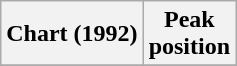<table class="wikitable plainrowheaders" style="text-align:center">
<tr>
<th>Chart (1992)</th>
<th>Peak<br>position</th>
</tr>
<tr>
</tr>
</table>
